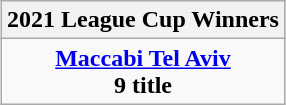<table class=wikitable style="text-align:center; margin:auto">
<tr>
<th>2021 League Cup Winners</th>
</tr>
<tr>
<td><strong><a href='#'>Maccabi Tel Aviv</a></strong> <br> <strong>9 title</strong></td>
</tr>
</table>
